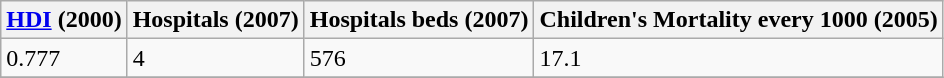<table class="wikitable">
<tr>
<th><a href='#'>HDI</a> (2000)</th>
<th>Hospitals (2007)</th>
<th>Hospitals beds (2007)</th>
<th>Children's Mortality every 1000 (2005)</th>
</tr>
<tr>
<td>0.777</td>
<td>4</td>
<td>576</td>
<td>17.1</td>
</tr>
<tr>
</tr>
</table>
